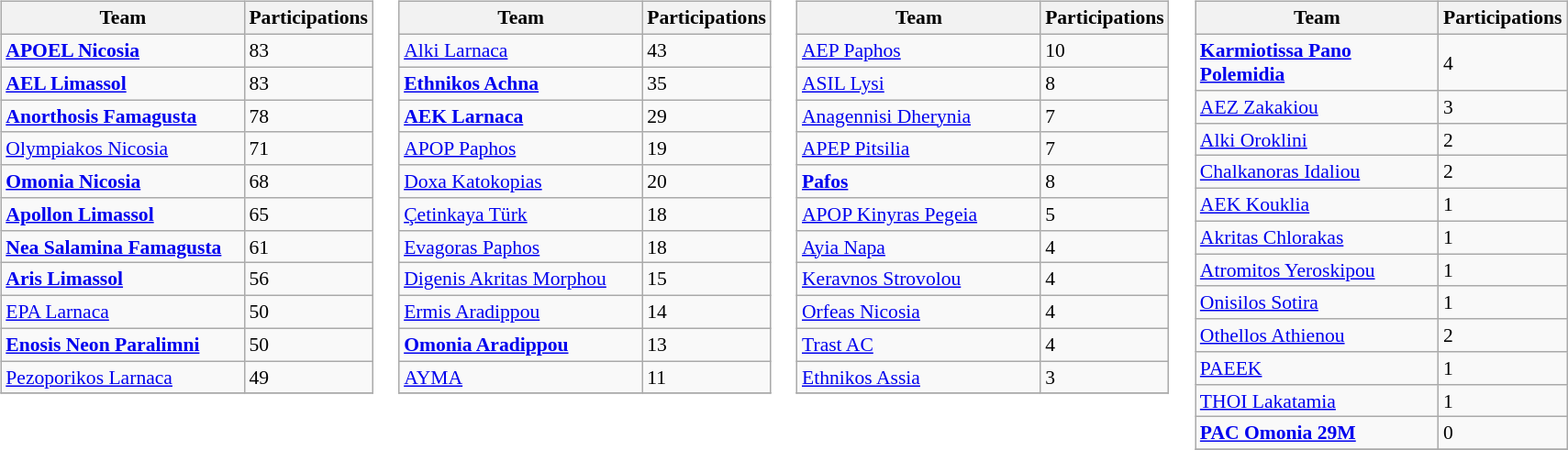<table>
<tr>
<td valign="top" width=25%><br><table class="wikitable" style="font-size:90%">
<tr>
<th width="170">Team</th>
<th width="50">Participations</th>
</tr>
<tr>
<td><strong><a href='#'>APOEL Nicosia</a></strong></td>
<td>83</td>
</tr>
<tr>
<td><strong><a href='#'>AEL Limassol</a></strong></td>
<td>83</td>
</tr>
<tr>
<td><strong><a href='#'>Anorthosis Famagusta</a></strong></td>
<td>78</td>
</tr>
<tr>
<td><a href='#'>Olympiakos Nicosia</a></td>
<td>71</td>
</tr>
<tr>
<td><strong><a href='#'>Omonia Nicosia</a></strong></td>
<td>68</td>
</tr>
<tr>
<td><strong><a href='#'>Apollon Limassol</a></strong></td>
<td>65</td>
</tr>
<tr>
<td><a href='#'><strong>Nea Salamina Famagusta</strong></a></td>
<td>61</td>
</tr>
<tr>
<td><strong><a href='#'>Aris Limassol</a></strong></td>
<td>56</td>
</tr>
<tr>
<td><a href='#'>EPA Larnaca</a></td>
<td>50</td>
</tr>
<tr>
<td><strong><a href='#'>Enosis Neon Paralimni</a></strong></td>
<td>50</td>
</tr>
<tr>
<td><a href='#'>Pezoporikos Larnaca</a></td>
<td>49</td>
</tr>
<tr>
</tr>
</table>
</td>
<td valign="top" width=25%><br><table class="wikitable" style="font-size:90%">
<tr>
<th width="170">Team</th>
<th width="50">Participations</th>
</tr>
<tr>
<td><a href='#'>Alki Larnaca</a></td>
<td>43</td>
</tr>
<tr>
<td><strong><a href='#'>Ethnikos Achna</a></strong></td>
<td>35</td>
</tr>
<tr>
<td><strong><a href='#'>AEK Larnaca</a></strong></td>
<td>29</td>
</tr>
<tr>
<td><a href='#'>APOP Paphos</a></td>
<td>19</td>
</tr>
<tr>
<td><a href='#'>Doxa Katokopias</a></td>
<td>20</td>
</tr>
<tr>
<td><a href='#'>Çetinkaya Türk</a></td>
<td>18</td>
</tr>
<tr>
<td><a href='#'>Evagoras Paphos</a></td>
<td>18</td>
</tr>
<tr>
<td><a href='#'>Digenis Akritas Morphou</a></td>
<td>15</td>
</tr>
<tr>
<td><a href='#'>Ermis Aradippou</a></td>
<td>14</td>
</tr>
<tr>
<td><strong><a href='#'>Omonia Aradippou</a></strong></td>
<td>13</td>
</tr>
<tr>
<td><a href='#'>AYMA</a></td>
<td>11</td>
</tr>
<tr>
</tr>
</table>
</td>
<td valign="top" width=25%><br><table class="wikitable" style="font-size:90%">
<tr>
<th width="170">Team</th>
<th width="50">Participations</th>
</tr>
<tr>
<td><a href='#'>AEP Paphos</a></td>
<td>10</td>
</tr>
<tr>
<td><a href='#'>ASIL Lysi</a></td>
<td>8</td>
</tr>
<tr>
<td><a href='#'>Anagennisi Dherynia</a></td>
<td>7</td>
</tr>
<tr>
<td><a href='#'>APEP Pitsilia</a></td>
<td>7</td>
</tr>
<tr>
<td><strong><a href='#'>Pafos</a></strong></td>
<td>8</td>
</tr>
<tr>
<td><a href='#'>APOP Kinyras Pegeia</a></td>
<td>5</td>
</tr>
<tr>
<td><a href='#'>Ayia Napa</a></td>
<td>4</td>
</tr>
<tr>
<td><a href='#'>Keravnos Strovolou</a></td>
<td>4</td>
</tr>
<tr>
<td><a href='#'>Orfeas Nicosia</a></td>
<td>4</td>
</tr>
<tr>
<td><a href='#'>Trast AC</a></td>
<td>4</td>
</tr>
<tr>
<td><a href='#'>Ethnikos Assia</a></td>
<td>3</td>
</tr>
<tr>
</tr>
</table>
</td>
<td valign="top" width=25%><br><table class="wikitable" style="font-size:90%">
<tr>
<th width="170">Team</th>
<th width="50">Participations</th>
</tr>
<tr>
<td><a href='#'><strong>Karmiotissa Pano Polemidia</strong></a></td>
<td>4</td>
</tr>
<tr>
<td><a href='#'>AEZ Zakakiou</a></td>
<td>3</td>
</tr>
<tr>
<td><a href='#'>Alki Oroklini</a></td>
<td>2</td>
</tr>
<tr>
<td><a href='#'>Chalkanoras Idaliou</a></td>
<td>2</td>
</tr>
<tr>
<td><a href='#'>AEK Kouklia</a></td>
<td>1</td>
</tr>
<tr>
<td><a href='#'>Akritas Chlorakas</a></td>
<td>1</td>
</tr>
<tr>
<td><a href='#'>Atromitos Yeroskipou</a></td>
<td>1</td>
</tr>
<tr>
<td><a href='#'>Onisilos Sotira</a></td>
<td>1</td>
</tr>
<tr>
<td><a href='#'>Othellos Athienou</a></td>
<td>2</td>
</tr>
<tr>
<td><a href='#'>PAEEK</a></td>
<td>1</td>
</tr>
<tr>
<td><a href='#'>THOI Lakatamia</a></td>
<td>1</td>
</tr>
<tr>
<td><strong><a href='#'>PAC Omonia 29M</a></strong></td>
<td>0</td>
</tr>
<tr>
</tr>
</table>
</td>
</tr>
</table>
